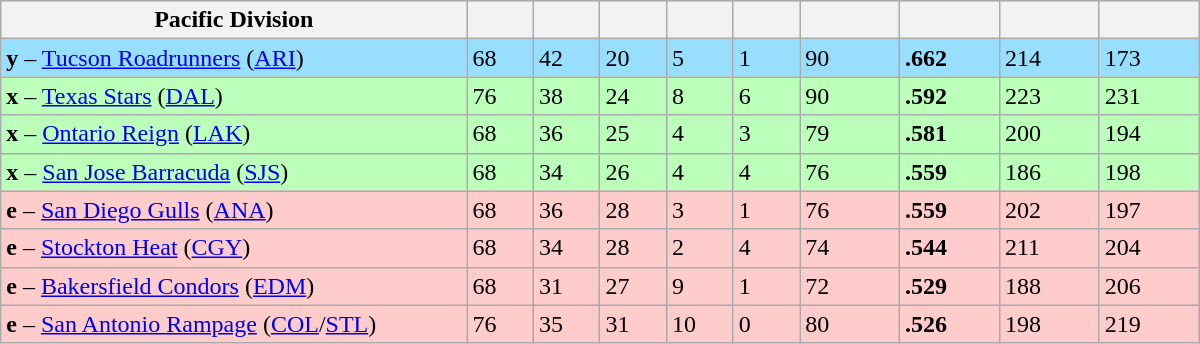<table class="wikitable" style="width:50em">
<tr bgcolor="#DDDDFF">
<th width="35%">Pacific Division</th>
<th width="5%"></th>
<th width="5%"></th>
<th width="5%"></th>
<th width="5%"></th>
<th width="5%"></th>
<th width="7.5%"></th>
<th width="7.5%"></th>
<th width="7.5%"></th>
<th width="7.5%"></th>
</tr>
<tr bgcolor=#97DEFF>
<td><strong>y</strong> – <a href='#'>Tucson Roadrunners</a> (<a href='#'>ARI</a>)</td>
<td>68</td>
<td>42</td>
<td>20</td>
<td>5</td>
<td>1</td>
<td>90</td>
<td><strong>.662</strong></td>
<td>214</td>
<td>173</td>
</tr>
<tr bgcolor=#bbffbb>
<td><strong>x</strong> – <a href='#'>Texas Stars</a> (<a href='#'>DAL</a>)</td>
<td>76</td>
<td>38</td>
<td>24</td>
<td>8</td>
<td>6</td>
<td>90</td>
<td><strong>.592</strong></td>
<td>223</td>
<td>231</td>
</tr>
<tr bgcolor=#bbffbb>
<td><strong>x</strong> – <a href='#'>Ontario Reign</a> (<a href='#'>LAK</a>)</td>
<td>68</td>
<td>36</td>
<td>25</td>
<td>4</td>
<td>3</td>
<td>79</td>
<td><strong>.581</strong></td>
<td>200</td>
<td>194</td>
</tr>
<tr bgcolor=#bbffbb>
<td><strong>x</strong> – <a href='#'>San Jose Barracuda</a> (<a href='#'>SJS</a>)</td>
<td>68</td>
<td>34</td>
<td>26</td>
<td>4</td>
<td>4</td>
<td>76</td>
<td><strong>.559</strong></td>
<td>186</td>
<td>198</td>
</tr>
<tr bgcolor=#ffcccc>
<td><strong>e</strong> – <a href='#'>San Diego Gulls</a> (<a href='#'>ANA</a>)</td>
<td>68</td>
<td>36</td>
<td>28</td>
<td>3</td>
<td>1</td>
<td>76</td>
<td><strong>.559</strong></td>
<td>202</td>
<td>197</td>
</tr>
<tr bgcolor=#ffcccc>
<td><strong>e</strong> – <a href='#'>Stockton Heat</a> (<a href='#'>CGY</a>)</td>
<td>68</td>
<td>34</td>
<td>28</td>
<td>2</td>
<td>4</td>
<td>74</td>
<td><strong>.544</strong></td>
<td>211</td>
<td>204</td>
</tr>
<tr bgcolor=#ffcccc>
<td><strong>e</strong> – <a href='#'>Bakersfield Condors</a> (<a href='#'>EDM</a>)</td>
<td>68</td>
<td>31</td>
<td>27</td>
<td>9</td>
<td>1</td>
<td>72</td>
<td><strong>.529</strong></td>
<td>188</td>
<td>206</td>
</tr>
<tr bgcolor=#ffcccc>
<td><strong>e</strong> – <a href='#'>San Antonio Rampage</a> (<a href='#'>COL</a>/<a href='#'>STL</a>)</td>
<td>76</td>
<td>35</td>
<td>31</td>
<td>10</td>
<td>0</td>
<td>80</td>
<td><strong>.526</strong></td>
<td>198</td>
<td>219</td>
</tr>
</table>
